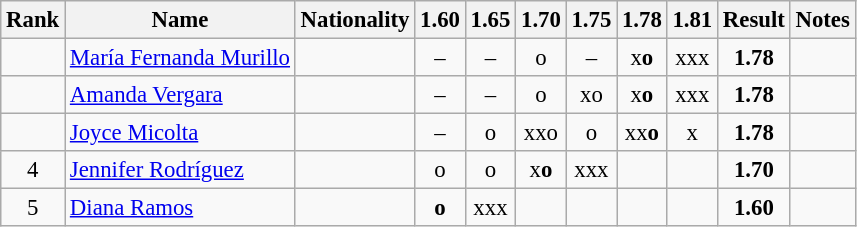<table class="wikitable sortable" style="text-align:center;font-size:95%">
<tr>
<th>Rank</th>
<th>Name</th>
<th>Nationality</th>
<th>1.60</th>
<th>1.65</th>
<th>1.70</th>
<th>1.75</th>
<th>1.78</th>
<th>1.81</th>
<th>Result</th>
<th>Notes</th>
</tr>
<tr>
<td></td>
<td align=left><a href='#'>María Fernanda Murillo</a></td>
<td align=left></td>
<td>–</td>
<td>–</td>
<td>o</td>
<td>–</td>
<td>x<strong>o</strong></td>
<td>xxx</td>
<td><strong>1.78</strong></td>
<td></td>
</tr>
<tr>
<td></td>
<td align=left><a href='#'>Amanda Vergara</a></td>
<td align=left></td>
<td>–</td>
<td>–</td>
<td>o</td>
<td>xo</td>
<td>x<strong>o</strong></td>
<td>xxx</td>
<td><strong>1.78</strong></td>
<td></td>
</tr>
<tr>
<td></td>
<td align=left><a href='#'>Joyce Micolta</a></td>
<td align=left></td>
<td>–</td>
<td>o</td>
<td>xxo</td>
<td>o</td>
<td>xx<strong>o</strong></td>
<td>x</td>
<td><strong>1.78</strong></td>
<td></td>
</tr>
<tr>
<td>4</td>
<td align=left><a href='#'>Jennifer Rodríguez</a></td>
<td align=left></td>
<td>o</td>
<td>o</td>
<td>x<strong>o</strong></td>
<td>xxx</td>
<td></td>
<td></td>
<td><strong>1.70</strong></td>
<td></td>
</tr>
<tr>
<td>5</td>
<td align=left><a href='#'>Diana Ramos</a></td>
<td align=left></td>
<td><strong>o</strong></td>
<td>xxx</td>
<td></td>
<td></td>
<td></td>
<td></td>
<td><strong>1.60</strong></td>
<td></td>
</tr>
</table>
